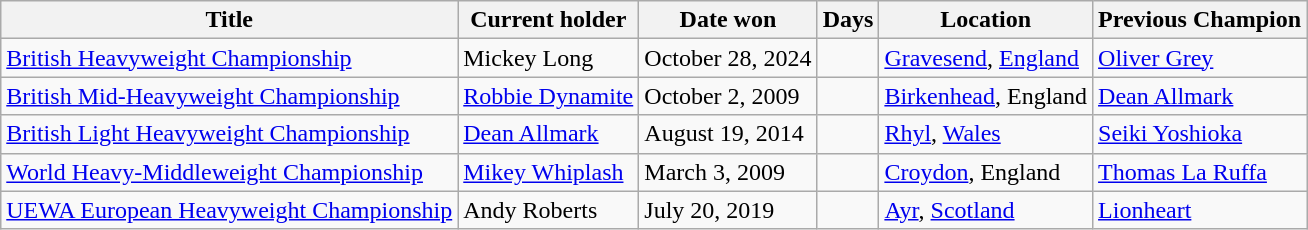<table class="wikitable sortable">
<tr>
<th>Title</th>
<th>Current holder</th>
<th>Date won</th>
<th>Days</th>
<th>Location</th>
<th>Previous Champion</th>
</tr>
<tr>
<td><a href='#'>British Heavyweight Championship</a></td>
<td>Mickey Long</td>
<td>October 28, 2024</td>
<td></td>
<td><a href='#'>Gravesend</a>, <a href='#'>England</a></td>
<td><a href='#'>Oliver Grey</a></td>
</tr>
<tr>
<td><a href='#'>British Mid-Heavyweight Championship</a></td>
<td><a href='#'>Robbie Dynamite</a></td>
<td>October 2, 2009</td>
<td></td>
<td><a href='#'>Birkenhead</a>, England</td>
<td><a href='#'>Dean Allmark</a></td>
</tr>
<tr>
<td><a href='#'>British Light Heavyweight Championship</a></td>
<td><a href='#'>Dean Allmark</a></td>
<td>August 19, 2014</td>
<td></td>
<td><a href='#'>Rhyl</a>, <a href='#'>Wales</a></td>
<td><a href='#'>Seiki Yoshioka</a></td>
</tr>
<tr>
<td><a href='#'>World Heavy-Middleweight Championship</a></td>
<td><a href='#'>Mikey Whiplash</a></td>
<td>March 3, 2009</td>
<td></td>
<td><a href='#'>Croydon</a>, England</td>
<td><a href='#'>Thomas La Ruffa</a></td>
</tr>
<tr>
<td><a href='#'>UEWA European Heavyweight Championship</a></td>
<td>Andy Roberts</td>
<td>July 20, 2019</td>
<td></td>
<td><a href='#'>Ayr</a>, <a href='#'>Scotland</a></td>
<td><a href='#'>Lionheart</a></td>
</tr>
</table>
